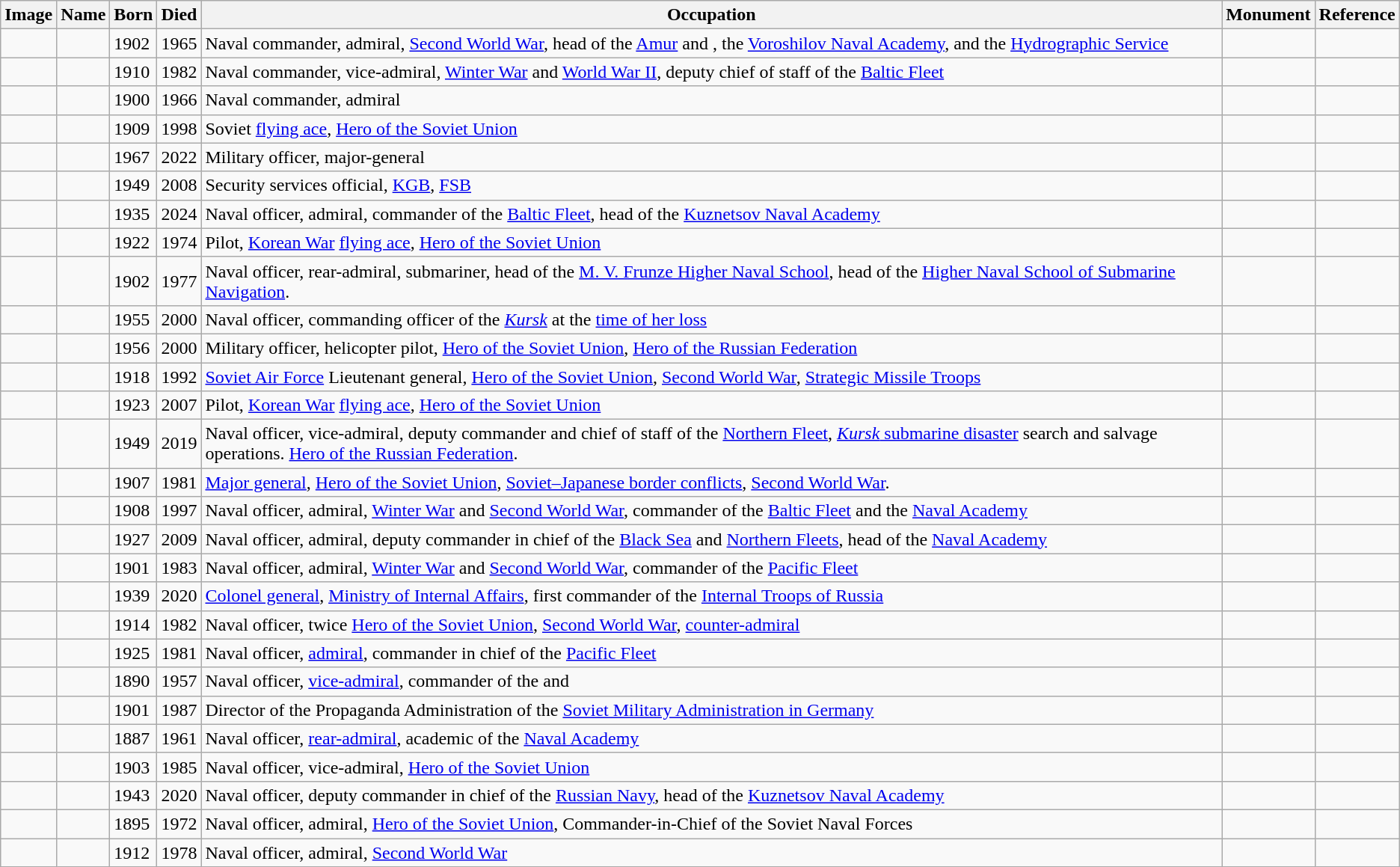<table class="wikitable sortable">
<tr>
<th class=unsortable>Image<br></th>
<th>Name<br></th>
<th>Born<br></th>
<th>Died<br></th>
<th class=unsortable>Occupation<br></th>
<th class=unsortable>Monument<br></th>
<th class=unsortable>Reference</th>
</tr>
<tr>
<td></td>
<td></td>
<td>1902</td>
<td>1965</td>
<td>Naval commander, admiral, <a href='#'>Second World War</a>, head of the <a href='#'>Amur</a> and , the <a href='#'>Voroshilov Naval Academy</a>, and the <a href='#'>Hydrographic Service</a></td>
<td></td>
<td></td>
</tr>
<tr>
<td></td>
<td></td>
<td>1910</td>
<td>1982</td>
<td>Naval commander, vice-admiral, <a href='#'>Winter War</a> and <a href='#'>World War II</a>, deputy chief of staff of the <a href='#'>Baltic Fleet</a></td>
<td></td>
<td></td>
</tr>
<tr>
<td></td>
<td></td>
<td>1900</td>
<td>1966</td>
<td>Naval commander, admiral</td>
<td></td>
<td></td>
</tr>
<tr>
<td></td>
<td></td>
<td>1909</td>
<td>1998</td>
<td>Soviet <a href='#'>flying ace</a>, <a href='#'>Hero of the Soviet Union</a></td>
<td></td>
<td></td>
</tr>
<tr>
<td></td>
<td></td>
<td>1967</td>
<td>2022</td>
<td>Military officer, major-general</td>
<td></td>
<td></td>
</tr>
<tr>
<td></td>
<td></td>
<td>1949</td>
<td>2008</td>
<td>Security services official, <a href='#'>KGB</a>, <a href='#'>FSB</a></td>
<td></td>
<td></td>
</tr>
<tr>
<td></td>
<td></td>
<td>1935</td>
<td>2024</td>
<td>Naval officer, admiral, commander of the <a href='#'>Baltic Fleet</a>, head of the <a href='#'>Kuznetsov Naval Academy</a></td>
<td></td>
<td></td>
</tr>
<tr>
<td></td>
<td></td>
<td>1922</td>
<td>1974</td>
<td>Pilot, <a href='#'>Korean War</a> <a href='#'>flying ace</a>, <a href='#'>Hero of the Soviet Union</a></td>
<td></td>
<td></td>
</tr>
<tr>
<td></td>
<td></td>
<td>1902</td>
<td>1977</td>
<td>Naval officer, rear-admiral, submariner, head of the <a href='#'>M. V. Frunze Higher Naval School</a>, head of the <a href='#'>Higher Naval School of Submarine Navigation</a>.</td>
<td></td>
<td></td>
</tr>
<tr>
<td></td>
<td></td>
<td>1955</td>
<td>2000</td>
<td>Naval officer, commanding officer of the <a href='#'><em>Kursk</em></a> at the <a href='#'>time of her loss</a></td>
<td></td>
<td></td>
</tr>
<tr>
<td></td>
<td></td>
<td>1956</td>
<td>2000</td>
<td>Military officer, helicopter pilot, <a href='#'>Hero of the Soviet Union</a>, <a href='#'>Hero of the Russian Federation</a></td>
<td></td>
<td></td>
</tr>
<tr>
<td></td>
<td></td>
<td>1918</td>
<td>1992</td>
<td><a href='#'>Soviet Air Force</a> Lieutenant general, <a href='#'>Hero of the Soviet Union</a>, <a href='#'>Second World War</a>, <a href='#'>Strategic Missile Troops</a></td>
<td></td>
<td></td>
</tr>
<tr>
<td></td>
<td></td>
<td>1923</td>
<td>2007</td>
<td>Pilot, <a href='#'>Korean War</a> <a href='#'>flying ace</a>, <a href='#'>Hero of the Soviet Union</a></td>
<td></td>
<td></td>
</tr>
<tr>
<td></td>
<td></td>
<td>1949</td>
<td>2019</td>
<td>Naval officer, vice-admiral, deputy commander and chief of staff of the <a href='#'>Northern Fleet</a>, <a href='#'><em>Kursk</em> submarine disaster</a> search and salvage operations. <a href='#'>Hero of the Russian Federation</a>.</td>
<td></td>
<td></td>
</tr>
<tr>
<td></td>
<td></td>
<td>1907</td>
<td>1981</td>
<td><a href='#'>Major general</a>, <a href='#'>Hero of the Soviet Union</a>, <a href='#'>Soviet–Japanese border conflicts</a>, <a href='#'>Second World War</a>.</td>
<td></td>
<td></td>
</tr>
<tr>
<td></td>
<td></td>
<td>1908</td>
<td>1997</td>
<td>Naval officer, admiral, <a href='#'>Winter War</a> and <a href='#'>Second World War</a>, commander of the <a href='#'>Baltic Fleet</a> and the <a href='#'>Naval Academy</a></td>
<td></td>
<td></td>
</tr>
<tr>
<td></td>
<td></td>
<td>1927</td>
<td>2009</td>
<td>Naval officer, admiral, deputy commander in chief of the <a href='#'>Black Sea</a> and <a href='#'>Northern Fleets</a>, head of the <a href='#'>Naval Academy</a></td>
<td></td>
<td></td>
</tr>
<tr>
<td></td>
<td></td>
<td>1901</td>
<td>1983</td>
<td>Naval officer, admiral, <a href='#'>Winter War</a> and <a href='#'>Second World War</a>, commander of the <a href='#'>Pacific Fleet</a></td>
<td></td>
<td></td>
</tr>
<tr>
<td></td>
<td></td>
<td>1939</td>
<td>2020</td>
<td><a href='#'>Colonel general</a>, <a href='#'>Ministry of Internal Affairs</a>, first commander of the <a href='#'>Internal Troops of Russia</a></td>
<td></td>
<td></td>
</tr>
<tr>
<td></td>
<td></td>
<td>1914</td>
<td>1982</td>
<td>Naval officer, twice <a href='#'>Hero of the Soviet Union</a>, <a href='#'>Second World War</a>, <a href='#'>counter-admiral</a></td>
<td></td>
<td></td>
</tr>
<tr>
<td></td>
<td></td>
<td>1925</td>
<td>1981</td>
<td>Naval officer, <a href='#'>admiral</a>, commander in chief of the <a href='#'>Pacific Fleet</a></td>
<td></td>
<td></td>
</tr>
<tr>
<td></td>
<td></td>
<td>1890</td>
<td>1957</td>
<td>Naval officer, <a href='#'>vice-admiral</a>, commander of the  and </td>
<td></td>
<td></td>
</tr>
<tr>
<td></td>
<td></td>
<td>1901</td>
<td>1987</td>
<td>Director of the Propaganda Administration of the <a href='#'>Soviet Military Administration in Germany</a></td>
<td></td>
<td></td>
</tr>
<tr>
<td></td>
<td></td>
<td>1887</td>
<td>1961</td>
<td>Naval officer, <a href='#'>rear-admiral</a>, academic of the <a href='#'>Naval Academy</a></td>
<td></td>
<td></td>
</tr>
<tr>
<td></td>
<td></td>
<td>1903</td>
<td>1985</td>
<td>Naval officer,  vice-admiral, <a href='#'>Hero of the Soviet Union</a></td>
<td></td>
<td></td>
</tr>
<tr>
<td></td>
<td></td>
<td>1943</td>
<td>2020</td>
<td>Naval officer,  deputy commander in chief of the <a href='#'>Russian Navy</a>, head of the <a href='#'>Kuznetsov Naval Academy</a></td>
<td></td>
<td></td>
</tr>
<tr>
<td></td>
<td></td>
<td>1895</td>
<td>1972</td>
<td>Naval officer,  admiral, <a href='#'>Hero of the Soviet Union</a>, Commander-in-Chief of the Soviet Naval Forces</td>
<td></td>
<td></td>
</tr>
<tr>
<td></td>
<td></td>
<td>1912</td>
<td>1978</td>
<td>Naval officer, admiral, <a href='#'>Second World War</a></td>
<td></td>
<td></td>
</tr>
</table>
